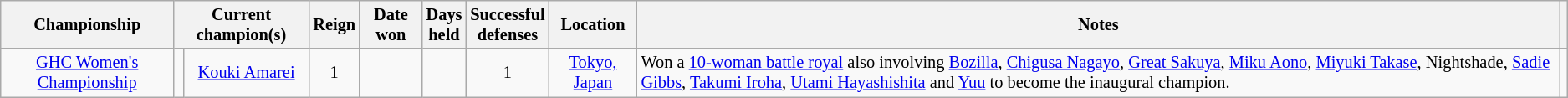<table class="wikitable" style="text-align:center; font-size:85%;">
<tr>
<th>Championship</th>
<th colspan="2">Current champion(s)</th>
<th>Reign</th>
<th>Date won</th>
<th>Days<br>held</th>
<th>Successful<br>defenses</th>
<th>Location</th>
<th>Notes</th>
<th class="unsortable"></th>
</tr>
<tr>
<td><a href='#'>GHC Women's Championship</a></td>
<td></td>
<td><a href='#'>Kouki Amarei</a></td>
<td>1</td>
<td></td>
<td></td>
<td>1</td>
<td><a href='#'>Tokyo, Japan</a></td>
<td align=left>Won a <a href='#'>10-woman battle royal</a> also involving <a href='#'>Bozilla</a>, <a href='#'>Chigusa Nagayo</a>, <a href='#'>Great Sakuya</a>, <a href='#'>Miku Aono</a>, <a href='#'>Miyuki Takase</a>, Nightshade, <a href='#'>Sadie Gibbs</a>, <a href='#'>Takumi Iroha</a>, <a href='#'>Utami Hayashishita</a> and <a href='#'>Yuu</a> to become the inaugural champion.</td>
<td></td>
</tr>
</table>
